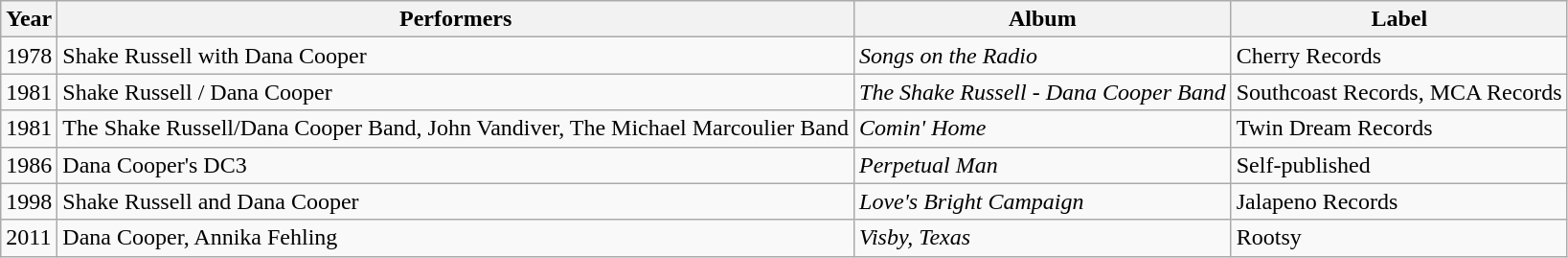<table class="wikitable">
<tr>
<th>Year</th>
<th>Performers</th>
<th>Album</th>
<th>Label</th>
</tr>
<tr>
<td>1978</td>
<td>Shake Russell with Dana Cooper</td>
<td><em>Songs on the Radio</em></td>
<td>Cherry Records</td>
</tr>
<tr>
<td>1981</td>
<td>Shake Russell / Dana Cooper</td>
<td><em>The Shake Russell - Dana Cooper Band</em></td>
<td>Southcoast Records, MCA Records</td>
</tr>
<tr>
<td>1981</td>
<td>The Shake Russell/Dana Cooper Band, John Vandiver, The Michael Marcoulier Band</td>
<td><em>Comin' Home</em></td>
<td>Twin Dream Records</td>
</tr>
<tr>
<td>1986</td>
<td>Dana Cooper's DC3</td>
<td><em>Perpetual Man</em></td>
<td>Self-published</td>
</tr>
<tr>
<td>1998</td>
<td>Shake Russell and Dana Cooper</td>
<td><em>Love's Bright Campaign</em></td>
<td>Jalapeno Records</td>
</tr>
<tr>
<td>2011</td>
<td>Dana Cooper, Annika Fehling</td>
<td><em>Visby, Texas</em></td>
<td>Rootsy</td>
</tr>
</table>
